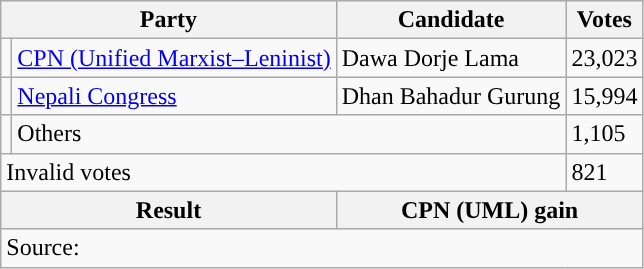<table class="wikitable">
<tr>
<th colspan="2">Party</th>
<th>Candidate</th>
<th>Votes</th>
</tr>
<tr>
<td style="background-color:"></td>
<td><a href='#'>CPN (Unified Marxist–Leninist)</a></td>
<td>Dawa Dorje Lama</td>
<td>23,023</td>
</tr>
<tr>
<td style="background-color:"></td>
<td><a href='#'>Nepali Congress</a></td>
<td>Dhan Bahadur Gurung</td>
<td>15,994</td>
</tr>
<tr>
<td></td>
<td colspan="2">Others</td>
<td>1,105</td>
</tr>
<tr>
<td colspan="3">Invalid votes</td>
<td>821</td>
</tr>
<tr>
<th colspan="2">Result</th>
<th colspan="2">CPN (UML) gain</th>
</tr>
<tr>
<td colspan="4">Source: </td>
</tr>
</table>
